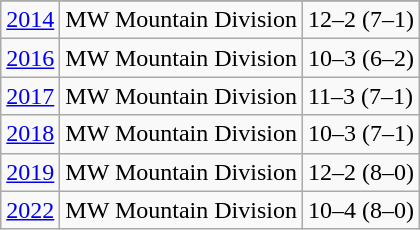<table class="wikitable">
<tr>
</tr>
<tr>
<td><a href='#'>2014</a></td>
<td>MW Mountain Division</td>
<td>12–2 (7–1)</td>
</tr>
<tr>
<td><a href='#'>2016</a></td>
<td>MW Mountain Division</td>
<td>10–3 (6–2)</td>
</tr>
<tr>
<td><a href='#'>2017</a></td>
<td>MW Mountain Division</td>
<td>11–3 (7–1)</td>
</tr>
<tr>
<td><a href='#'>2018</a></td>
<td>MW Mountain Division</td>
<td>10–3 (7–1)</td>
</tr>
<tr>
<td><a href='#'>2019</a></td>
<td>MW Mountain Division</td>
<td>12–2 (8–0)</td>
</tr>
<tr>
<td><a href='#'>2022</a></td>
<td>MW Mountain Division</td>
<td>10–4 (8–0)</td>
</tr>
</table>
